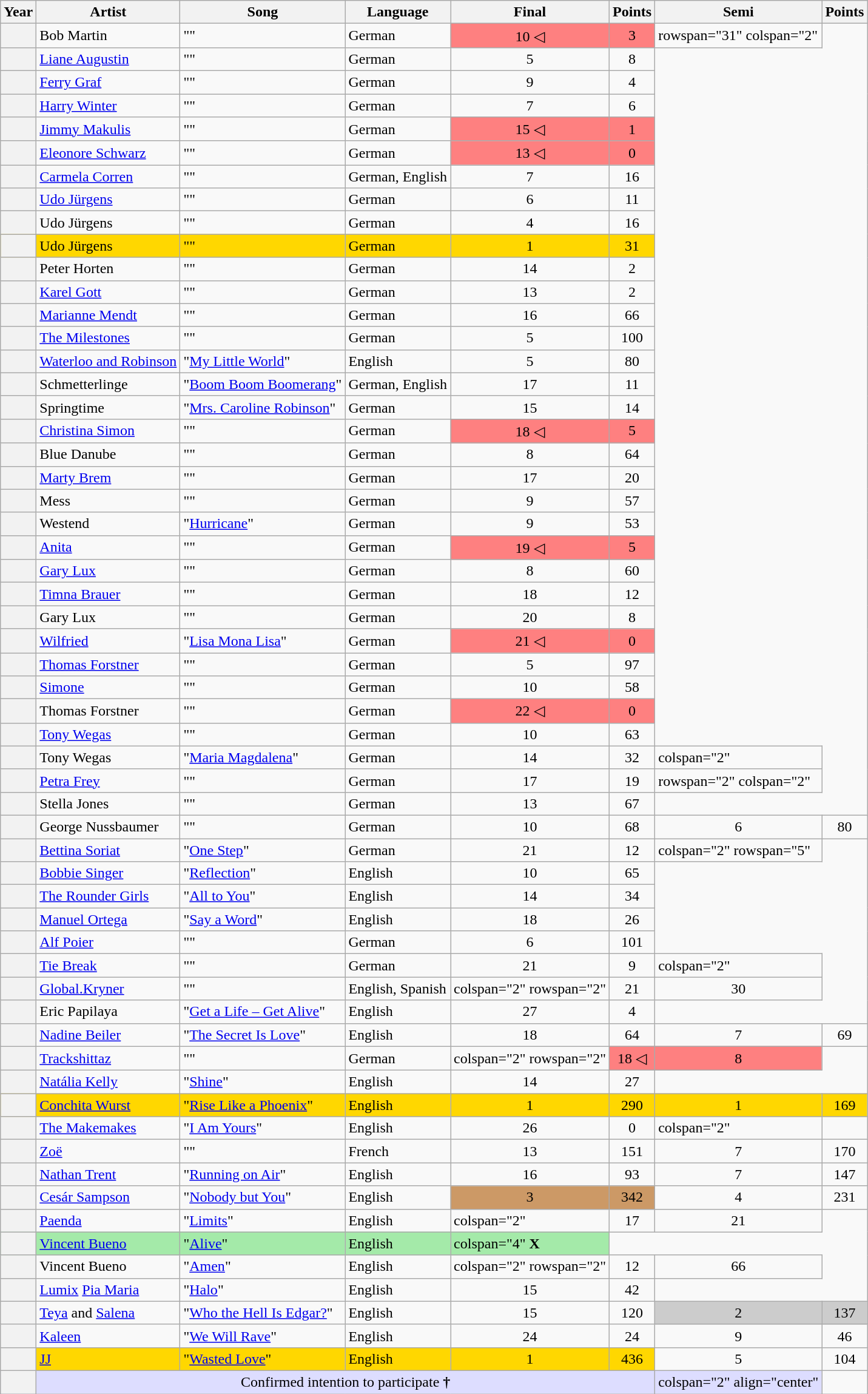<table class="wikitable sortable plainrowheaders">
<tr>
<th scope="col">Year</th>
<th scope="col">Artist</th>
<th scope="col">Song</th>
<th scope="col">Language</th>
<th scope="col" data-sort-type="number">Final</th>
<th scope="col" data-sort-type="number">Points</th>
<th scope="col" data-sort-type="number">Semi</th>
<th scope="col" data-sort-type="number">Points</th>
</tr>
<tr>
<th scope="row" style="text-align:center;"></th>
<td>Bob Martin</td>
<td>""</td>
<td>German</td>
<td style="text-align:center; background-color:#FE8080;">10 ◁</td>
<td style="text-align:center; background-color:#FE8080;">3</td>
<td>rowspan="31" colspan="2" </td>
</tr>
<tr>
<th scope="row" style="text-align:center;"></th>
<td><a href='#'>Liane Augustin</a></td>
<td>""</td>
<td>German</td>
<td style="text-align:center;">5</td>
<td style="text-align:center;">8</td>
</tr>
<tr>
<th scope="row" style="text-align:center;"></th>
<td><a href='#'>Ferry Graf</a></td>
<td>""</td>
<td>German</td>
<td style="text-align:center;">9</td>
<td style="text-align:center;">4</td>
</tr>
<tr>
<th scope="row" style="text-align:center;"></th>
<td><a href='#'>Harry Winter</a></td>
<td>""</td>
<td>German</td>
<td style="text-align:center;">7</td>
<td style="text-align:center;">6</td>
</tr>
<tr>
<th scope="row" style="text-align:center;"></th>
<td><a href='#'>Jimmy Makulis</a></td>
<td>""</td>
<td>German</td>
<td style="text-align:center; background-color:#FE8080;">15 ◁</td>
<td style="text-align:center; background-color:#FE8080;">1</td>
</tr>
<tr>
<th scope="row" style="text-align:center;"></th>
<td><a href='#'>Eleonore Schwarz</a></td>
<td>""</td>
<td>German</td>
<td style="text-align:center; background-color:#FE8080;">13 ◁</td>
<td style="text-align:center; background-color:#FE8080;">0</td>
</tr>
<tr>
<th scope="row" style="text-align:center;"></th>
<td><a href='#'>Carmela Corren</a></td>
<td>""</td>
<td>German, English</td>
<td style="text-align:center;">7</td>
<td style="text-align:center;">16</td>
</tr>
<tr>
<th scope="row" style="text-align:center;"></th>
<td><a href='#'>Udo Jürgens</a></td>
<td>""</td>
<td>German</td>
<td style="text-align:center;">6</td>
<td style="text-align:center;">11</td>
</tr>
<tr>
<th scope="row" style="text-align:center;"></th>
<td>Udo Jürgens</td>
<td>""</td>
<td>German</td>
<td style="text-align:center;">4</td>
<td style="text-align:center;">16</td>
</tr>
<tr style="background-color:#FFD700">
<th scope="row" style="text-align:center;"></th>
<td>Udo Jürgens</td>
<td>""</td>
<td>German</td>
<td style="text-align:center;">1</td>
<td style="text-align:center;">31</td>
</tr>
<tr>
<th scope="row" style="text-align:center;"></th>
<td>Peter Horten</td>
<td>""</td>
<td>German</td>
<td style="text-align:center;">14</td>
<td style="text-align:center;">2</td>
</tr>
<tr>
<th scope="row" style="text-align:center;"></th>
<td><a href='#'>Karel Gott</a></td>
<td>""</td>
<td>German</td>
<td style="text-align:center;">13</td>
<td style="text-align:center;">2</td>
</tr>
<tr>
<th scope="row" style="text-align:center;"></th>
<td><a href='#'>Marianne Mendt</a></td>
<td>""</td>
<td>German</td>
<td style="text-align:center;">16</td>
<td style="text-align:center;">66</td>
</tr>
<tr>
<th scope="row" style="text-align:center;"></th>
<td><a href='#'>The Milestones</a></td>
<td>""</td>
<td>German</td>
<td style="text-align:center;">5</td>
<td style="text-align:center;">100</td>
</tr>
<tr>
<th scope="row" style="text-align:center;"></th>
<td><a href='#'>Waterloo and Robinson</a></td>
<td>"<a href='#'>My Little World</a>"</td>
<td>English</td>
<td style="text-align:center;">5</td>
<td style="text-align:center;">80</td>
</tr>
<tr>
<th scope="row" style="text-align:center;"></th>
<td>Schmetterlinge</td>
<td>"<a href='#'>Boom Boom Boomerang</a>"</td>
<td>German, English</td>
<td style="text-align:center;">17</td>
<td style="text-align:center;">11</td>
</tr>
<tr>
<th scope="row" style="text-align:center;"></th>
<td>Springtime</td>
<td>"<a href='#'>Mrs. Caroline Robinson</a>"</td>
<td>German</td>
<td style="text-align:center;">15</td>
<td style="text-align:center;">14</td>
</tr>
<tr>
<th scope="row" style="text-align:center;"></th>
<td><a href='#'>Christina Simon</a></td>
<td>""</td>
<td>German</td>
<td style="text-align:center; background-color:#FE8080;">18 ◁</td>
<td style="text-align:center; background-color:#FE8080;">5</td>
</tr>
<tr>
<th scope="row" style="text-align:center;"></th>
<td>Blue Danube</td>
<td>""</td>
<td>German</td>
<td style="text-align:center;">8</td>
<td style="text-align:center;">64</td>
</tr>
<tr>
<th scope="row" style="text-align:center;"></th>
<td><a href='#'>Marty Brem</a></td>
<td>""</td>
<td>German</td>
<td style="text-align:center;">17</td>
<td style="text-align:center;">20</td>
</tr>
<tr>
<th scope="row" style="text-align:center;"></th>
<td>Mess</td>
<td>""</td>
<td>German</td>
<td style="text-align:center;">9</td>
<td style="text-align:center;">57</td>
</tr>
<tr>
<th scope="row" style="text-align:center;"></th>
<td>Westend</td>
<td>"<a href='#'>Hurricane</a>"</td>
<td>German</td>
<td style="text-align:center;">9</td>
<td style="text-align:center;">53</td>
</tr>
<tr>
<th scope="row" style="text-align:center;"></th>
<td><a href='#'>Anita</a></td>
<td>""</td>
<td>German</td>
<td style="text-align:center; background-color:#FE8080;">19 ◁</td>
<td style="text-align:center; background-color:#FE8080;">5</td>
</tr>
<tr>
<th scope="row" style="text-align:center;"></th>
<td><a href='#'>Gary Lux</a></td>
<td>""</td>
<td>German</td>
<td style="text-align:center;">8</td>
<td style="text-align:center;">60</td>
</tr>
<tr>
<th scope="row" style="text-align:center;"></th>
<td><a href='#'>Timna Brauer</a></td>
<td>""</td>
<td>German</td>
<td style="text-align:center;">18</td>
<td style="text-align:center;">12</td>
</tr>
<tr>
<th scope="row" style="text-align:center;"></th>
<td>Gary Lux</td>
<td>""</td>
<td>German</td>
<td style="text-align:center;">20</td>
<td style="text-align:center;">8</td>
</tr>
<tr>
<th scope="row" style="text-align:center;"></th>
<td><a href='#'>Wilfried</a></td>
<td>"<a href='#'>Lisa Mona Lisa</a>"</td>
<td>German</td>
<td style="text-align:center; background-color:#FE8080;">21 ◁</td>
<td style="text-align:center; background-color:#FE8080;">0</td>
</tr>
<tr>
<th scope="row" style="text-align:center;"></th>
<td><a href='#'>Thomas Forstner</a></td>
<td>""</td>
<td>German</td>
<td style="text-align:center;">5</td>
<td style="text-align:center;">97</td>
</tr>
<tr>
<th scope="row" style="text-align:center;"></th>
<td><a href='#'>Simone</a></td>
<td>""</td>
<td>German</td>
<td style="text-align:center;">10</td>
<td style="text-align:center;">58</td>
</tr>
<tr>
<th scope="row" style="text-align:center;"></th>
<td>Thomas Forstner</td>
<td>""</td>
<td>German</td>
<td style="text-align:center; background-color:#FE8080;">22 ◁</td>
<td style="text-align:center; background-color:#FE8080;">0</td>
</tr>
<tr>
<th scope="row" style="text-align:center;"></th>
<td><a href='#'>Tony Wegas</a></td>
<td>""</td>
<td>German</td>
<td style="text-align:center;">10</td>
<td style="text-align:center;">63</td>
</tr>
<tr>
<th scope="row" style="text-align:center;"></th>
<td>Tony Wegas</td>
<td>"<a href='#'>Maria Magdalena</a>"</td>
<td>German</td>
<td style="text-align:center;">14</td>
<td style="text-align:center;">32</td>
<td>colspan="2" </td>
</tr>
<tr>
<th scope="row" style="text-align:center;"></th>
<td><a href='#'>Petra Frey</a></td>
<td>""</td>
<td>German</td>
<td style="text-align:center;">17</td>
<td style="text-align:center;">19</td>
<td>rowspan="2" colspan="2" </td>
</tr>
<tr>
<th scope="row" style="text-align:center;"></th>
<td>Stella Jones</td>
<td>""</td>
<td>German</td>
<td style="text-align:center;">13</td>
<td style="text-align:center;">67</td>
</tr>
<tr>
<th scope="row" style="text-align:center;"></th>
<td>George Nussbaumer</td>
<td>""</td>
<td>German</td>
<td style="text-align:center;">10</td>
<td style="text-align:center;">68</td>
<td style="text-align:center;">6</td>
<td style="text-align:center;">80</td>
</tr>
<tr>
<th scope="row" style="text-align:center;"></th>
<td><a href='#'>Bettina Soriat</a></td>
<td>"<a href='#'>One Step</a>"</td>
<td>German</td>
<td style="text-align:center;">21</td>
<td style="text-align:center;">12</td>
<td>colspan="2" rowspan="5" </td>
</tr>
<tr>
<th scope="row" style="text-align:center;"></th>
<td><a href='#'>Bobbie Singer</a></td>
<td>"<a href='#'>Reflection</a>"</td>
<td>English</td>
<td style="text-align:center;">10</td>
<td style="text-align:center;">65</td>
</tr>
<tr>
<th scope="row" style="text-align:center;"></th>
<td><a href='#'>The Rounder Girls</a></td>
<td>"<a href='#'>All to You</a>"</td>
<td>English</td>
<td style="text-align:center;">14</td>
<td style="text-align:center;">34</td>
</tr>
<tr>
<th scope="row" style="text-align:center;"></th>
<td><a href='#'>Manuel Ortega</a></td>
<td>"<a href='#'>Say a Word</a>"</td>
<td>English</td>
<td style="text-align:center;">18</td>
<td style="text-align:center;">26</td>
</tr>
<tr>
<th scope="row" style="text-align:center;"></th>
<td><a href='#'>Alf Poier</a></td>
<td>""</td>
<td>German</td>
<td style="text-align:center;">6</td>
<td style="text-align:center;">101</td>
</tr>
<tr>
<th scope="row" style="text-align:center;"></th>
<td><a href='#'>Tie Break</a></td>
<td>""</td>
<td>German</td>
<td style="text-align:center;">21</td>
<td style="text-align:center;">9</td>
<td>colspan="2" </td>
</tr>
<tr>
<th scope="row" style="text-align:center;"></th>
<td><a href='#'>Global.Kryner</a></td>
<td>""</td>
<td>English, Spanish</td>
<td>colspan="2" rowspan="2" </td>
<td style="text-align:center;">21</td>
<td style="text-align:center;">30</td>
</tr>
<tr>
<th scope="row" style="text-align:center;"></th>
<td>Eric Papilaya</td>
<td>"<a href='#'>Get a Life – Get Alive</a>"</td>
<td>English</td>
<td style="text-align:center;">27</td>
<td style="text-align:center;">4</td>
</tr>
<tr>
<th scope="row" style="text-align:center;"></th>
<td><a href='#'>Nadine Beiler</a></td>
<td>"<a href='#'>The Secret Is Love</a>"</td>
<td>English</td>
<td style="text-align:center;">18</td>
<td style="text-align:center;">64</td>
<td style="text-align:center;">7</td>
<td style="text-align:center;">69</td>
</tr>
<tr>
<th scope="row" style="text-align:center;"></th>
<td><a href='#'>Trackshittaz</a></td>
<td>""</td>
<td>German</td>
<td>colspan="2" rowspan="2" </td>
<td style="text-align:center; background-color:#FE8080;">18 ◁</td>
<td style="text-align:center; background-color:#FE8080;">8</td>
</tr>
<tr>
<th scope="row" style="text-align:center;"></th>
<td><a href='#'>Natália Kelly</a></td>
<td>"<a href='#'>Shine</a>"</td>
<td>English</td>
<td style="text-align:center;">14</td>
<td style="text-align:center;">27</td>
</tr>
<tr style="background-color:#FFD700">
<th scope="row" style="text-align:center;"></th>
<td><a href='#'>Conchita Wurst</a></td>
<td>"<a href='#'>Rise Like a Phoenix</a>"</td>
<td>English</td>
<td style="text-align:center;">1</td>
<td style="text-align:center;">290</td>
<td style="text-align:center;">1</td>
<td style="text-align:center;">169</td>
</tr>
<tr>
<th scope="row" style="text-align:center;"></th>
<td><a href='#'>The Makemakes</a></td>
<td>"<a href='#'>I Am Yours</a>"</td>
<td>English</td>
<td style="text-align:center;">26</td>
<td style="text-align:center;">0</td>
<td>colspan="2" </td>
</tr>
<tr>
<th scope="row" style="text-align:center;"></th>
<td><a href='#'>Zoë</a></td>
<td>""</td>
<td>French</td>
<td style="text-align:center;">13</td>
<td style="text-align:center;">151</td>
<td style="text-align:center;">7</td>
<td style="text-align:center;">170</td>
</tr>
<tr>
<th scope="row" style="text-align:center;"></th>
<td><a href='#'>Nathan Trent</a></td>
<td>"<a href='#'>Running on Air</a>"</td>
<td>English</td>
<td style="text-align:center;">16</td>
<td style="text-align:center;">93</td>
<td style="text-align:center;">7</td>
<td style="text-align:center;">147</td>
</tr>
<tr>
<th scope="row" style="text-align:center;"></th>
<td><a href='#'>Cesár Sampson</a></td>
<td>"<a href='#'>Nobody but You</a>"</td>
<td>English</td>
<td style="text-align:center; background-color:#C96">3</td>
<td style="text-align:center; background-color:#C96">342</td>
<td style="text-align:center;">4</td>
<td style="text-align:center;">231</td>
</tr>
<tr>
<th scope="row" style="text-align:center;"></th>
<td><a href='#'>Paenda</a></td>
<td>"<a href='#'>Limits</a>"</td>
<td>English</td>
<td>colspan="2" </td>
<td style="text-align:center;">17</td>
<td style="text-align:center;">21</td>
</tr>
<tr style="background-color:#A4EAA9;">
<th scope="row" style="text-align:center;"></th>
<td><a href='#'>Vincent Bueno</a></td>
<td>"<a href='#'>Alive</a>"</td>
<td>English</td>
<td>colspan="4"  <strong>X</strong></td>
</tr>
<tr>
<th scope="row" style="text-align:center;"></th>
<td>Vincent Bueno</td>
<td>"<a href='#'>Amen</a>"</td>
<td>English</td>
<td>colspan="2" rowspan="2" </td>
<td style="text-align:center;">12</td>
<td style="text-align:center;">66</td>
</tr>
<tr>
<th scope="row" style="text-align:center;"></th>
<td><a href='#'>Lumix</a>  <a href='#'>Pia Maria</a></td>
<td>"<a href='#'>Halo</a>"</td>
<td>English</td>
<td style="text-align:center;">15</td>
<td style="text-align:center;">42</td>
</tr>
<tr>
<th scope="row" style="text-align:center;"></th>
<td><a href='#'>Teya</a> and <a href='#'>Salena</a></td>
<td>"<a href='#'>Who the Hell Is Edgar?</a>"</td>
<td>English</td>
<td style="text-align:center;">15</td>
<td style="text-align:center;">120</td>
<td style="text-align:center; background-color:#CCC">2</td>
<td style="text-align:center; background-color:#CCC">137</td>
</tr>
<tr>
<th scope="row" style="text-align:center;"></th>
<td><a href='#'>Kaleen</a></td>
<td>"<a href='#'>We Will Rave</a>"</td>
<td>English</td>
<td style="text-align:center;">24</td>
<td style="text-align:center;">24</td>
<td style="text-align:center;">9</td>
<td style="text-align:center;">46</td>
</tr>
<tr>
<th scope="row" style="text-align:center;"></th>
<td style="background-color:#FFD700;"><a href='#'>JJ</a></td>
<td style="background-color:#FFD700;">"<a href='#'>Wasted Love</a>"</td>
<td style="background-color:#FFD700;">English</td>
<td style="text-align:center; background-color:#FFD700;">1</td>
<td style="text-align:center; background-color:#FFD700;">436</td>
<td style="text-align:center;">5</td>
<td style="text-align:center;">104</td>
</tr>
<tr bgcolor=#ddf>
<th scope="row" style="text-align:center;"></th>
<td colspan="5" align="center">Confirmed intention to participate <strong>†</strong></td>
<td>colspan="2" align="center" </td>
</tr>
</table>
